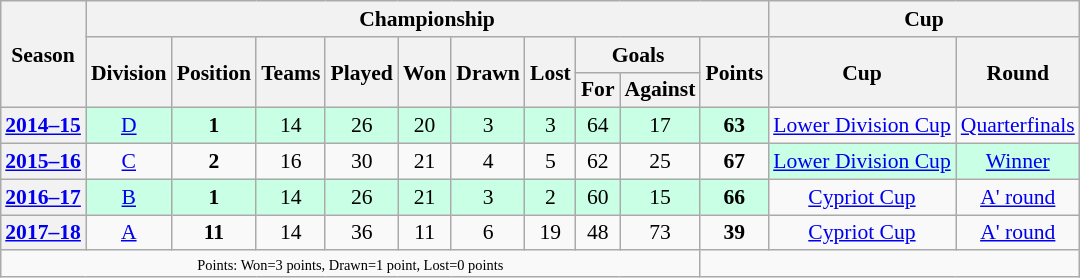<table class="wikitable" style="text-align: center; font-size:90%; margin: 1em auto;">
<tr>
<th rowspan=3>Season</th>
<th colspan=10>Championship</th>
<th colspan=10>Cup</th>
</tr>
<tr>
<th rowspan=2>Division</th>
<th rowspan=2>Position</th>
<th rowspan=2>Teams</th>
<th rowspan=2>Played</th>
<th rowspan=2>Won</th>
<th rowspan=2>Drawn</th>
<th rowspan=2>Lost</th>
<th colspan=2>Goals</th>
<th rowspan=2>Points</th>
<th rowspan=2>Cup</th>
<th rowspan=2>Round</th>
</tr>
<tr>
<th>For</th>
<th>Against</th>
</tr>
<tr>
<th><a href='#'>2014–15</a></th>
<td style="background:#C9FFE5"><a href='#'>D</a></td>
<td style="background:#C9FFE5"><strong>1</strong></td>
<td style="background:#C9FFE5">14</td>
<td style="background:#C9FFE5">26</td>
<td style="background:#C9FFE5">20</td>
<td style="background:#C9FFE5">3</td>
<td style="background:#C9FFE5">3</td>
<td style="background:#C9FFE5">64</td>
<td style="background:#C9FFE5">17</td>
<td style="background:#C9FFE5"><strong>63</strong></td>
<td><a href='#'>Lower Division Cup</a></td>
<td><a href='#'>Quarterfinals</a></td>
</tr>
<tr>
<th><a href='#'>2015–16</a></th>
<td><a href='#'>C</a></td>
<td><strong>2</strong></td>
<td>16</td>
<td>30</td>
<td>21</td>
<td>4</td>
<td>5</td>
<td>62</td>
<td>25</td>
<td><strong>67</strong></td>
<td style="text-align: center; background:#C9FFE5"><a href='#'>Lower Division Cup</a></td>
<td style="text-align: center; background:#C9FFE5"><a href='#'>Winner</a></td>
</tr>
<tr>
<th><a href='#'>2016–17</a></th>
<td style="background:#C9FFE5"><a href='#'>B</a></td>
<td style="background:#C9FFE5"><strong>1</strong></td>
<td style="background:#C9FFE5">14</td>
<td style="background:#C9FFE5">26</td>
<td style="background:#C9FFE5">21</td>
<td style="background:#C9FFE5">3</td>
<td style="background:#C9FFE5">2</td>
<td style="background:#C9FFE5">60</td>
<td style="background:#C9FFE5">15</td>
<td style="background:#C9FFE5"><strong>66</strong></td>
<td><a href='#'>Cypriot Cup</a></td>
<td><a href='#'>A' round</a></td>
</tr>
<tr>
<th><a href='#'>2017–18</a></th>
<td><a href='#'>Α</a></td>
<td><strong>11</strong></td>
<td>14</td>
<td>36</td>
<td>11</td>
<td>6</td>
<td>19</td>
<td>48</td>
<td>73</td>
<td><strong>39</strong></td>
<td><a href='#'>Cypriot Cup</a></td>
<td><a href='#'>A' round</a></td>
</tr>
<tr>
<td colspan=10 style="font-size:80%"><small>Points: Won=3 points, Drawn=1 point, Lost=0 points </small></td>
</tr>
</table>
